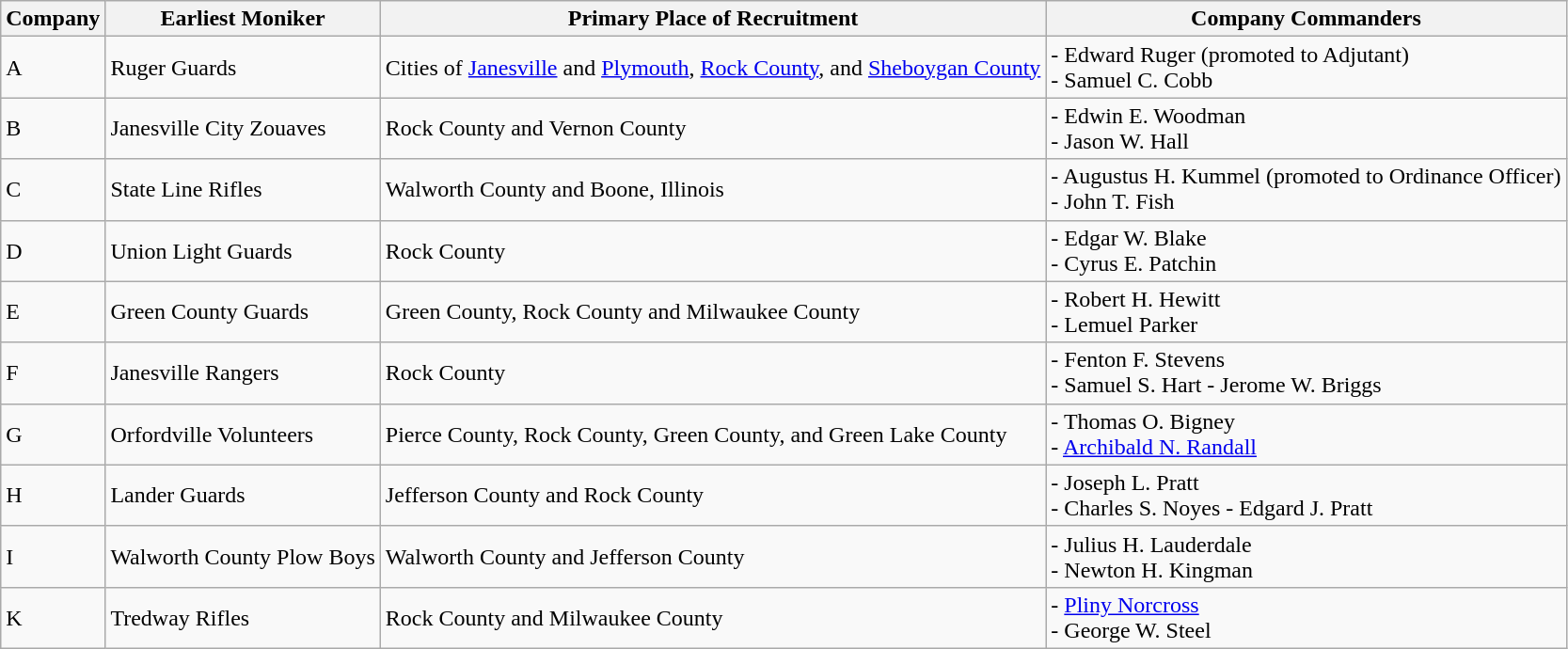<table class="wikitable">
<tr>
<th>Company</th>
<th>Earliest Moniker</th>
<th>Primary Place of Recruitment</th>
<th>Company Commanders</th>
</tr>
<tr>
<td>A</td>
<td>Ruger Guards</td>
<td>Cities of <a href='#'>Janesville</a> and <a href='#'>Plymouth</a>, <a href='#'>Rock County</a>, and <a href='#'>Sheboygan County</a></td>
<td>- Edward Ruger (promoted to Adjutant)<br>- Samuel C. Cobb</td>
</tr>
<tr>
<td>B</td>
<td>Janesville City Zouaves</td>
<td>Rock County and Vernon County</td>
<td>- Edwin E. Woodman<br>- Jason W. Hall</td>
</tr>
<tr>
<td>C</td>
<td>State Line Rifles</td>
<td>Walworth County and Boone, Illinois</td>
<td>- Augustus H. Kummel (promoted to Ordinance Officer)<br>- John T. Fish</td>
</tr>
<tr>
<td>D</td>
<td>Union Light Guards</td>
<td>Rock County</td>
<td>- Edgar W. Blake<br>- Cyrus E. Patchin</td>
</tr>
<tr>
<td>E</td>
<td>Green County Guards</td>
<td>Green County, Rock County and Milwaukee County</td>
<td>- Robert H. Hewitt<br>- Lemuel Parker</td>
</tr>
<tr>
<td>F</td>
<td>Janesville Rangers</td>
<td>Rock County</td>
<td>- Fenton F. Stevens<br>- Samuel S. Hart
- Jerome W. Briggs</td>
</tr>
<tr>
<td>G</td>
<td>Orfordville Volunteers</td>
<td>Pierce County, Rock County, Green County, and Green Lake County</td>
<td>- Thomas O. Bigney<br>- <a href='#'>Archibald N. Randall</a></td>
</tr>
<tr>
<td>H</td>
<td>Lander Guards</td>
<td>Jefferson County and Rock County</td>
<td>- Joseph L. Pratt<br>- Charles S. Noyes
- Edgard J. Pratt</td>
</tr>
<tr>
<td>I</td>
<td>Walworth County Plow Boys</td>
<td>Walworth County and Jefferson County</td>
<td>- Julius H. Lauderdale<br>- Newton H. Kingman</td>
</tr>
<tr>
<td>K</td>
<td>Tredway Rifles</td>
<td>Rock County and Milwaukee County</td>
<td>- <a href='#'>Pliny Norcross</a><br>- George W. Steel</td>
</tr>
</table>
